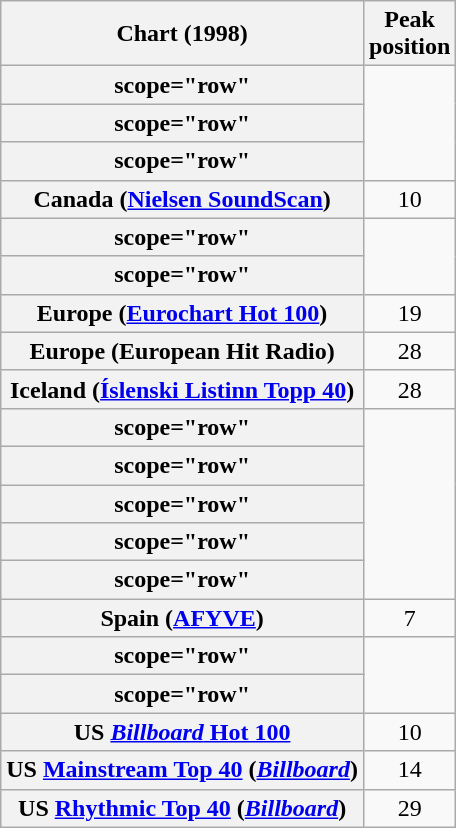<table class="wikitable sortable plainrowheaders" style="text-align:center">
<tr>
<th scope="col">Chart (1998)</th>
<th scope="col">Peak<br>position</th>
</tr>
<tr>
<th>scope="row" </th>
</tr>
<tr>
<th>scope="row" </th>
</tr>
<tr>
<th>scope="row" </th>
</tr>
<tr>
<th scope="row">Canada (<a href='#'>Nielsen SoundScan</a>)</th>
<td>10</td>
</tr>
<tr>
<th>scope="row" </th>
</tr>
<tr>
<th>scope="row" </th>
</tr>
<tr>
<th scope="row">Europe (<a href='#'>Eurochart Hot 100</a>)</th>
<td>19</td>
</tr>
<tr>
<th scope="row">Europe (European Hit Radio)</th>
<td align="center">28</td>
</tr>
<tr>
<th scope="row">Iceland (<a href='#'>Íslenski Listinn Topp 40</a>)</th>
<td>28</td>
</tr>
<tr>
<th>scope="row" </th>
</tr>
<tr>
<th>scope="row" </th>
</tr>
<tr>
<th>scope="row" </th>
</tr>
<tr>
<th>scope="row" </th>
</tr>
<tr>
<th>scope="row" </th>
</tr>
<tr>
<th scope="row">Spain (<a href='#'>AFYVE</a>)</th>
<td>7</td>
</tr>
<tr>
<th>scope="row" </th>
</tr>
<tr>
<th>scope="row" </th>
</tr>
<tr>
<th scope="row">US <a href='#'><em>Billboard</em> Hot 100</a></th>
<td>10</td>
</tr>
<tr>
<th scope="row">US <a href='#'>Mainstream Top 40</a> (<em><a href='#'>Billboard</a></em>)</th>
<td>14</td>
</tr>
<tr>
<th scope="row">US <a href='#'>Rhythmic Top 40</a> (<em><a href='#'>Billboard</a></em>)</th>
<td>29</td>
</tr>
</table>
